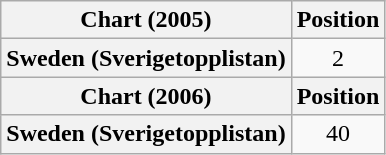<table class="wikitable plainrowheaders" style="text-align:center">
<tr>
<th scope="col">Chart (2005)</th>
<th scope="col">Position</th>
</tr>
<tr>
<th scope="row">Sweden (Sverigetopplistan)</th>
<td>2</td>
</tr>
<tr>
<th scope="col">Chart (2006)</th>
<th scope="col">Position</th>
</tr>
<tr>
<th scope="row">Sweden (Sverigetopplistan)</th>
<td>40</td>
</tr>
</table>
